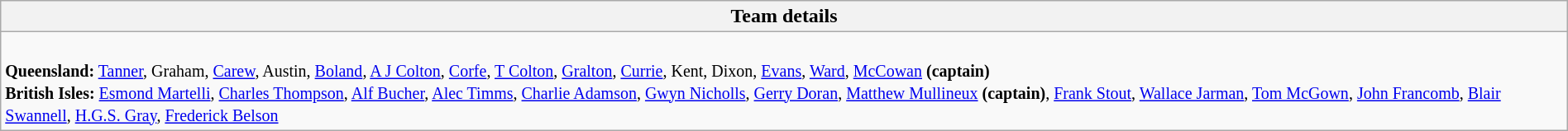<table class="wikitable collapsible collapsed" style="width:100%">
<tr>
<th>Team details</th>
</tr>
<tr>
<td><br><small><strong>Queensland:</strong> <a href='#'>Tanner</a>, Graham, <a href='#'>Carew</a>, Austin, <a href='#'>Boland</a>, <a href='#'>A J Colton</a>, <a href='#'>Corfe</a>, <a href='#'>T Colton</a>, <a href='#'>Gralton</a>, <a href='#'>Currie</a>, Kent, Dixon, <a href='#'>Evans</a>, <a href='#'>Ward</a>, <a href='#'>McCowan</a> <strong>(captain)</strong></small>
<br>
<small><strong>British Isles:</strong> <a href='#'>Esmond Martelli</a>, <a href='#'>Charles Thompson</a>, <a href='#'>Alf Bucher</a>, <a href='#'>Alec Timms</a>, <a href='#'>Charlie Adamson</a>, <a href='#'>Gwyn Nicholls</a>, <a href='#'>Gerry Doran</a>, <a href='#'>Matthew Mullineux</a> <strong>(captain)</strong>, <a href='#'>Frank Stout</a>, <a href='#'>Wallace Jarman</a>, <a href='#'>Tom McGown</a>, <a href='#'>John Francomb</a>, <a href='#'>Blair Swannell</a>, <a href='#'>H.G.S. Gray</a>, <a href='#'>Frederick Belson</a> </small></td>
</tr>
</table>
